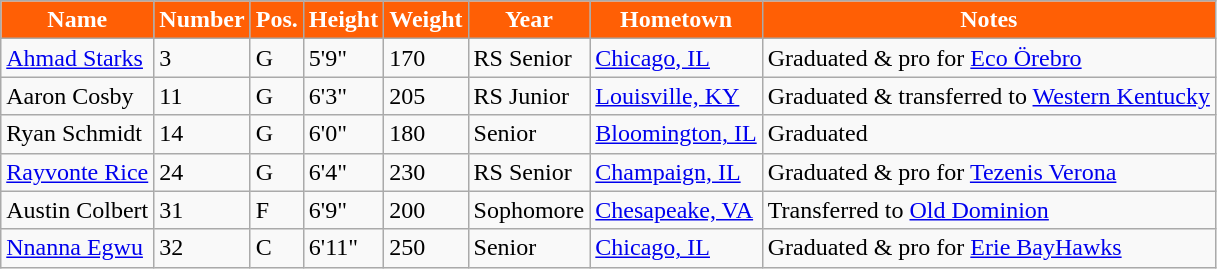<table class="wikitable sortable" border="1">
<tr style="background-color: white;">
<th style="background-color: #FF5F05;color:white">Name</th>
<th style="background-color: #FF5F05;color:white">Number</th>
<th style="background-color: #FF5F05;color:white">Pos.</th>
<th style="background-color: #FF5F05;color:white">Height</th>
<th style="background-color: #FF5F05;color:white">Weight</th>
<th style="background-color: #FF5F05;color:white">Year</th>
<th style="background-color: #FF5F05;color:white">Hometown</th>
<th class="unsortable" style="background-color: #FF5F05;color:white">Notes</th>
</tr>
<tr>
<td><a href='#'>Ahmad Starks</a></td>
<td>3</td>
<td>G</td>
<td>5'9"</td>
<td>170</td>
<td>RS Senior</td>
<td><a href='#'>Chicago, IL</a></td>
<td>Graduated & pro for <a href='#'>Eco Örebro</a></td>
</tr>
<tr>
<td>Aaron Cosby</td>
<td>11</td>
<td>G</td>
<td>6'3"</td>
<td>205</td>
<td>RS Junior</td>
<td><a href='#'>Louisville, KY</a></td>
<td>Graduated &  transferred to <a href='#'>Western Kentucky</a></td>
</tr>
<tr>
<td>Ryan Schmidt</td>
<td>14</td>
<td>G</td>
<td>6'0"</td>
<td>180</td>
<td>Senior</td>
<td><a href='#'>Bloomington, IL</a></td>
<td>Graduated</td>
</tr>
<tr>
<td><a href='#'>Rayvonte Rice</a></td>
<td>24</td>
<td>G</td>
<td>6'4"</td>
<td>230</td>
<td>RS Senior</td>
<td><a href='#'>Champaign, IL</a></td>
<td>Graduated & pro for <a href='#'>Tezenis Verona</a></td>
</tr>
<tr>
<td>Austin Colbert</td>
<td>31</td>
<td>F</td>
<td>6'9"</td>
<td>200</td>
<td>Sophomore</td>
<td><a href='#'>Chesapeake, VA</a></td>
<td>Transferred to <a href='#'>Old Dominion</a></td>
</tr>
<tr>
<td><a href='#'>Nnanna Egwu</a></td>
<td>32</td>
<td>C</td>
<td>6'11"</td>
<td>250</td>
<td>Senior</td>
<td><a href='#'>Chicago, IL</a></td>
<td>Graduated & pro for <a href='#'>Erie BayHawks</a></td>
</tr>
</table>
